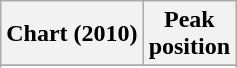<table class="wikitable plainrowheaders sortable">
<tr>
<th scope="col">Chart (2010)</th>
<th scope="col">Peak<br>position</th>
</tr>
<tr>
</tr>
<tr>
</tr>
</table>
